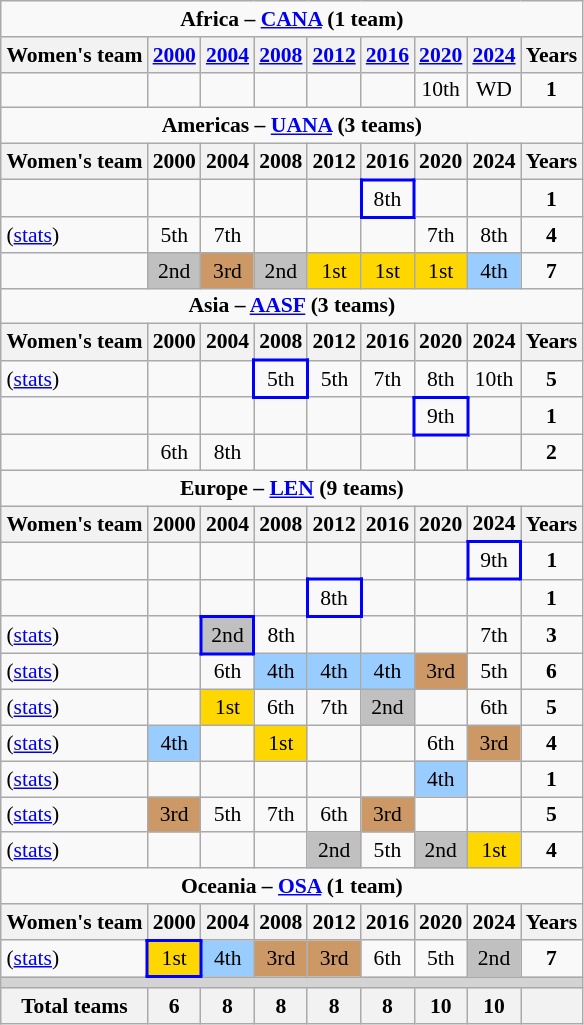<table class="wikitable" style="text-align: center; font-size: 90%; margin-left: 1em;">
<tr>
<td colspan="9"><strong>Africa – <a href='#'>CANA</a> (1 team)</strong></td>
</tr>
<tr>
<th>Women's team</th>
<th><a href='#'>2000</a></th>
<th><a href='#'>2004</a></th>
<th><a href='#'>2008</a></th>
<th><a href='#'>2012</a></th>
<th><a href='#'>2016</a></th>
<th><a href='#'>2020</a></th>
<th><a href='#'>2024</a></th>
<th>Years</th>
</tr>
<tr>
<td style="text-align: left;"></td>
<td></td>
<td></td>
<td></td>
<td></td>
<td></td>
<td>10th</td>
<td>WD</td>
<td><strong>1</strong></td>
</tr>
<tr>
<td colspan="9"><strong>Americas – <a href='#'>UANA</a> (3 teams)</strong></td>
</tr>
<tr>
<th>Women's team</th>
<th>2000</th>
<th>2004</th>
<th>2008</th>
<th>2012</th>
<th>2016</th>
<th>2020</th>
<th>2024</th>
<th>Years</th>
</tr>
<tr>
<td style="text-align: left;"></td>
<td></td>
<td></td>
<td></td>
<td></td>
<td style="border: 2px solid blue;">8th</td>
<td></td>
<td></td>
<td><strong>1</strong></td>
</tr>
<tr>
<td style="text-align: left;"> (<a href='#'>stats</a>)</td>
<td>5th</td>
<td>7th</td>
<td></td>
<td></td>
<td></td>
<td>7th</td>
<td>8th</td>
<td><strong>4</strong></td>
</tr>
<tr>
<td style="text-align: left;"></td>
<td style="background-color: silver;">2nd</td>
<td style="background-color: #cc9966;">3rd</td>
<td style="background-color: silver;">2nd</td>
<td style="background-color: gold;">1st</td>
<td style="background-color: gold;">1st</td>
<td style="background-color: gold;">1st</td>
<td style="background-color: #9acdff;">4th</td>
<td><strong>7</strong></td>
</tr>
<tr>
<td colspan="9"><strong>Asia – <a href='#'>AASF</a> (3 teams)</strong></td>
</tr>
<tr>
<th>Women's team</th>
<th>2000</th>
<th>2004</th>
<th>2008</th>
<th>2012</th>
<th>2016</th>
<th>2020</th>
<th>2024</th>
<th>Years</th>
</tr>
<tr>
<td style="text-align: left;"> (<a href='#'>stats</a>)</td>
<td></td>
<td></td>
<td style="border: 2px solid blue;">5th</td>
<td>5th</td>
<td>7th</td>
<td>8th</td>
<td>10th</td>
<td><strong>5</strong></td>
</tr>
<tr>
<td style="text-align: left;"></td>
<td></td>
<td></td>
<td></td>
<td></td>
<td></td>
<td style="border: 2px solid blue;">9th</td>
<td></td>
<td><strong>1</strong></td>
</tr>
<tr>
<td style="text-align: left;"></td>
<td>6th</td>
<td>8th</td>
<td></td>
<td></td>
<td></td>
<td></td>
<td></td>
<td><strong>2</strong></td>
</tr>
<tr>
<td colspan="9"><strong>Europe – <a href='#'>LEN</a> (9 teams)</strong></td>
</tr>
<tr>
<th>Women's team</th>
<th>2000</th>
<th>2004</th>
<th>2008</th>
<th>2012</th>
<th>2016</th>
<th>2020</th>
<th>2024</th>
<th>Years</th>
</tr>
<tr>
<td style="text-align: left;"></td>
<td></td>
<td></td>
<td></td>
<td></td>
<td></td>
<td></td>
<td style="border: 2px solid blue;">9th</td>
<td><strong>1</strong></td>
</tr>
<tr>
<td style="text-align: left;"></td>
<td></td>
<td></td>
<td></td>
<td style="border: 2px solid blue;">8th</td>
<td></td>
<td></td>
<td></td>
<td><strong>1</strong></td>
</tr>
<tr>
<td style="text-align: left;"> (<a href='#'>stats</a>)</td>
<td></td>
<td style="border: 2px solid blue; background-color: silver;">2nd</td>
<td>8th</td>
<td></td>
<td></td>
<td></td>
<td>7th</td>
<td><strong>3</strong></td>
</tr>
<tr>
<td style="text-align: left;"> (<a href='#'>stats</a>)</td>
<td></td>
<td>6th</td>
<td style="background-color: #9acdff;">4th</td>
<td style="background-color: #9acdff;">4th</td>
<td style="background-color: #9acdff;">4th</td>
<td style="background-color: #cc9966;">3rd</td>
<td>5th</td>
<td><strong>6</strong></td>
</tr>
<tr>
<td style="text-align: left;"> (<a href='#'>stats</a>)</td>
<td></td>
<td style="background-color: gold;">1st</td>
<td>6th</td>
<td>7th</td>
<td style="background-color: silver;">2nd</td>
<td></td>
<td>6th</td>
<td><strong>5</strong></td>
</tr>
<tr>
<td style="text-align: left;"> (<a href='#'>stats</a>)</td>
<td style="background-color: #9acdff;">4th</td>
<td></td>
<td style="background-color: gold;">1st</td>
<td></td>
<td></td>
<td>6th</td>
<td style="background-color: #cc9966;">3rd</td>
<td><strong>4</strong></td>
</tr>
<tr>
<td style="text-align: left;"> (<a href='#'>stats</a>)</td>
<td></td>
<td></td>
<td></td>
<td></td>
<td></td>
<td style="background-color: #9acdff;">4th</td>
<td></td>
<td><strong>1</strong></td>
</tr>
<tr>
<td style="text-align: left;"> (<a href='#'>stats</a>)</td>
<td style="background-color: #cc9966;">3rd</td>
<td>5th</td>
<td>7th</td>
<td>6th</td>
<td style="background-color: #cc9966;">3rd</td>
<td></td>
<td></td>
<td><strong>5</strong></td>
</tr>
<tr>
<td style="text-align: left;"> (<a href='#'>stats</a>)</td>
<td></td>
<td></td>
<td></td>
<td style="background-color: silver;">2nd</td>
<td>5th</td>
<td style="background-color: silver;">2nd</td>
<td style="background-color: gold;">1st</td>
<td><strong>4</strong></td>
</tr>
<tr>
<td colspan="9"><strong>Oceania – <a href='#'>OSA</a> (1 team)</strong></td>
</tr>
<tr>
<th>Women's team</th>
<th>2000</th>
<th>2004</th>
<th>2008</th>
<th>2012</th>
<th>2016</th>
<th>2020</th>
<th>2024</th>
<th>Years</th>
</tr>
<tr>
<td style="text-align: left;"> (<a href='#'>stats</a>)</td>
<td style="border: 2px solid blue; background-color: gold;">1st</td>
<td style="background-color: #9acdff;">4th</td>
<td style="background-color: #cc9966;">3rd</td>
<td style="background-color: #cc9966;">3rd</td>
<td>6th</td>
<td>5th</td>
<td style="background-color: silver;">2nd</td>
<td><strong>7</strong></td>
</tr>
<tr style="background-color: lightgrey;">
<td colspan="9"></td>
</tr>
<tr>
<th>Total teams</th>
<th>6</th>
<th>8</th>
<th>8</th>
<th>8</th>
<th>8</th>
<th>10</th>
<th>10</th>
<th></th>
</tr>
</table>
